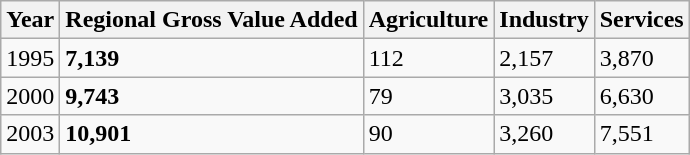<table class="wikitable">
<tr>
<th>Year</th>
<th>Regional Gross Value Added</th>
<th>Agriculture</th>
<th>Industry</th>
<th>Services</th>
</tr>
<tr>
<td>1995</td>
<td><strong>7,139</strong></td>
<td>112</td>
<td>2,157</td>
<td>3,870</td>
</tr>
<tr>
<td>2000</td>
<td><strong>9,743</strong></td>
<td>79</td>
<td>3,035</td>
<td>6,630</td>
</tr>
<tr>
<td>2003</td>
<td><strong>10,901</strong></td>
<td>90</td>
<td>3,260</td>
<td>7,551</td>
</tr>
</table>
